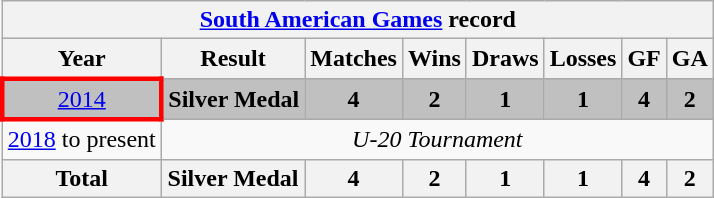<table class="wikitable" style="text-align: center;">
<tr>
<th colspan=8><a href='#'>South American Games</a> record</th>
</tr>
<tr>
<th>Year</th>
<th>Result</th>
<th>Matches</th>
<th>Wins</th>
<th>Draws</th>
<th>Losses</th>
<th>GF</th>
<th>GA</th>
</tr>
<tr bgcolor=silver>
<td style="border: 3px solid red"> <a href='#'>2014</a></td>
<td><strong>Silver Medal</strong></td>
<td><strong>4</strong></td>
<td><strong>2</strong></td>
<td><strong>1</strong></td>
<td><strong>1</strong></td>
<td><strong>4</strong></td>
<td><strong>2</strong></td>
</tr>
<tr>
<td> <a href='#'>2018</a> to present</td>
<td colspan=7><em>U-20 Tournament</em></td>
</tr>
<tr>
<th>Total</th>
<th>Silver Medal</th>
<th>4</th>
<th>2</th>
<th>1</th>
<th>1</th>
<th>4</th>
<th>2</th>
</tr>
</table>
